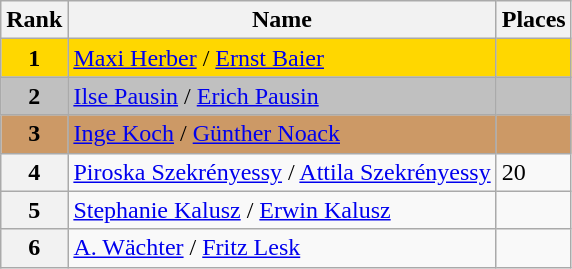<table class="wikitable">
<tr>
<th>Rank</th>
<th>Name</th>
<th>Places</th>
</tr>
<tr bgcolor="gold">
<td align="center"><strong>1</strong></td>
<td> <a href='#'>Maxi Herber</a> / <a href='#'>Ernst Baier</a></td>
<td></td>
</tr>
<tr bgcolor="silver">
<td align="center"><strong>2</strong></td>
<td> <a href='#'>Ilse Pausin</a> / <a href='#'>Erich Pausin</a></td>
<td></td>
</tr>
<tr bgcolor="cc9966">
<td align="center"><strong>3</strong></td>
<td> <a href='#'>Inge Koch</a> / <a href='#'>Günther Noack</a></td>
<td></td>
</tr>
<tr>
<th>4</th>
<td> <a href='#'>Piroska Szekrényessy</a> / <a href='#'>Attila Szekrényessy</a></td>
<td>20</td>
</tr>
<tr>
<th>5</th>
<td> <a href='#'>Stephanie Kalusz</a> / <a href='#'>Erwin Kalusz</a></td>
<td></td>
</tr>
<tr>
<th>6</th>
<td> <a href='#'>A. Wächter</a> / <a href='#'>Fritz Lesk</a></td>
<td></td>
</tr>
</table>
